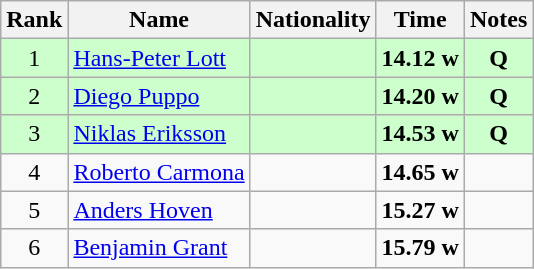<table class="wikitable sortable" style="text-align:center">
<tr>
<th>Rank</th>
<th>Name</th>
<th>Nationality</th>
<th>Time</th>
<th>Notes</th>
</tr>
<tr bgcolor=ccffcc>
<td>1</td>
<td align=left><a href='#'>Hans-Peter Lott</a></td>
<td align=left></td>
<td><strong>14.12</strong> <strong>w</strong></td>
<td><strong>Q</strong></td>
</tr>
<tr bgcolor=ccffcc>
<td>2</td>
<td align=left><a href='#'>Diego Puppo</a></td>
<td align=left></td>
<td><strong>14.20</strong> <strong>w</strong></td>
<td><strong>Q</strong></td>
</tr>
<tr bgcolor=ccffcc>
<td>3</td>
<td align=left><a href='#'>Niklas Eriksson</a></td>
<td align=left></td>
<td><strong>14.53</strong> <strong>w</strong></td>
<td><strong>Q</strong></td>
</tr>
<tr>
<td>4</td>
<td align=left><a href='#'>Roberto Carmona</a></td>
<td align=left></td>
<td><strong>14.65</strong> <strong>w</strong></td>
<td></td>
</tr>
<tr>
<td>5</td>
<td align=left><a href='#'>Anders Hoven</a></td>
<td align=left></td>
<td><strong>15.27</strong> <strong>w</strong></td>
<td></td>
</tr>
<tr>
<td>6</td>
<td align=left><a href='#'>Benjamin Grant</a></td>
<td align=left></td>
<td><strong>15.79</strong> <strong>w</strong></td>
<td></td>
</tr>
</table>
